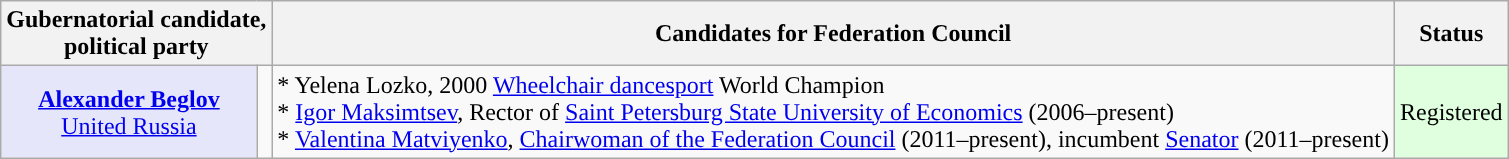<table class="wikitable" style="text-align:center;">
<tr>
<th colspan="2">Gubernatorial candidate,<br>political party</th>
<th>Candidates for Federation Council</th>
<th>Status</th>
</tr>
<tr>
<td style="background:lavender;"><strong><a href='#'>Alexander Beglov</a></strong><br><a href='#'>United Russia</a></td>
<td style="background-color:"></td>
<td align=left>* Yelena Lozko, 2000 <a href='#'>Wheelchair dancesport</a> World Champion<br> * <a href='#'>Igor Maksimtsev</a>, Rector of <a href='#'>Saint Petersburg State University of Economics</a> (2006–present)<br> * <a href='#'>Valentina Matviyenko</a>, <a href='#'>Chairwoman of the Federation Council</a> (2011–present), incumbent <a href='#'>Senator</a> (2011–present)</td>
<td bgcolor="#DFFFDF">Registered</td>
</tr>
</table>
